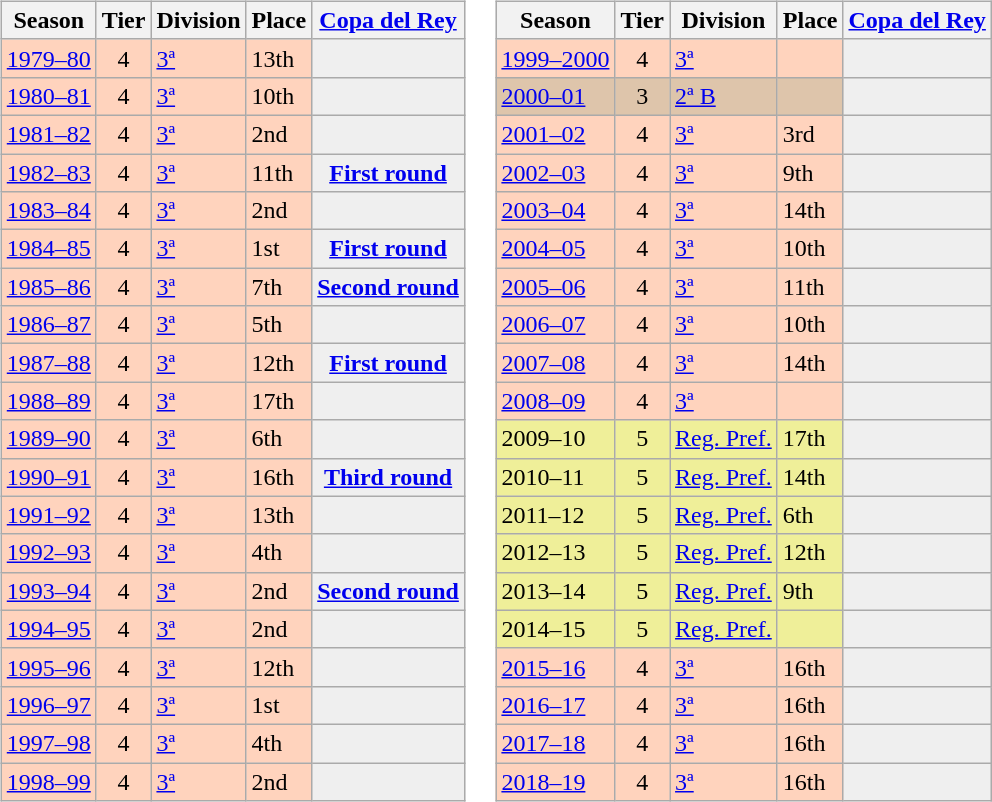<table>
<tr>
<td valign="top" width=0%><br><table class="wikitable">
<tr style="background:#f0f6fa;">
<th>Season</th>
<th>Tier</th>
<th>Division</th>
<th>Place</th>
<th><a href='#'>Copa del Rey</a></th>
</tr>
<tr>
<td style="background:#FFD3BD;"><a href='#'>1979–80</a></td>
<td style="background:#FFD3BD;" align="center">4</td>
<td style="background:#FFD3BD;"><a href='#'>3ª</a></td>
<td style="background:#FFD3BD;">13th</td>
<td style="background:#efefef;"></td>
</tr>
<tr>
<td style="background:#FFD3BD;"><a href='#'>1980–81</a></td>
<td style="background:#FFD3BD;" align="center">4</td>
<td style="background:#FFD3BD;"><a href='#'>3ª</a></td>
<td style="background:#FFD3BD;">10th</td>
<th style="background:#efefef;"></th>
</tr>
<tr>
<td style="background:#FFD3BD;"><a href='#'>1981–82</a></td>
<td style="background:#FFD3BD;" align="center">4</td>
<td style="background:#FFD3BD;"><a href='#'>3ª</a></td>
<td style="background:#FFD3BD;">2nd</td>
<th style="background:#efefef;"></th>
</tr>
<tr>
<td style="background:#FFD3BD;"><a href='#'>1982–83</a></td>
<td style="background:#FFD3BD;" align="center">4</td>
<td style="background:#FFD3BD;"><a href='#'>3ª</a></td>
<td style="background:#FFD3BD;">11th</td>
<th style="background:#efefef;"><a href='#'>First round</a></th>
</tr>
<tr>
<td style="background:#FFD3BD;"><a href='#'>1983–84</a></td>
<td style="background:#FFD3BD;" align="center">4</td>
<td style="background:#FFD3BD;"><a href='#'>3ª</a></td>
<td style="background:#FFD3BD;">2nd</td>
<td style="background:#efefef;"></td>
</tr>
<tr>
<td style="background:#FFD3BD;"><a href='#'>1984–85</a></td>
<td style="background:#FFD3BD;" align="center">4</td>
<td style="background:#FFD3BD;"><a href='#'>3ª</a></td>
<td style="background:#FFD3BD;">1st</td>
<th style="background:#efefef;"><a href='#'>First round</a></th>
</tr>
<tr>
<td style="background:#FFD3BD;"><a href='#'>1985–86</a></td>
<td style="background:#FFD3BD;" align="center">4</td>
<td style="background:#FFD3BD;"><a href='#'>3ª</a></td>
<td style="background:#FFD3BD;">7th</td>
<th style="background:#efefef;"><a href='#'>Second round</a></th>
</tr>
<tr>
<td style="background:#FFD3BD;"><a href='#'>1986–87</a></td>
<td style="background:#FFD3BD;" align="center">4</td>
<td style="background:#FFD3BD;"><a href='#'>3ª</a></td>
<td style="background:#FFD3BD;">5th</td>
<th style="background:#efefef;"></th>
</tr>
<tr>
<td style="background:#FFD3BD;"><a href='#'>1987–88</a></td>
<td style="background:#FFD3BD;" align="center">4</td>
<td style="background:#FFD3BD;"><a href='#'>3ª</a></td>
<td style="background:#FFD3BD;">12th</td>
<th style="background:#efefef;"><a href='#'>First round</a></th>
</tr>
<tr>
<td style="background:#FFD3BD;"><a href='#'>1988–89</a></td>
<td style="background:#FFD3BD;" align="center">4</td>
<td style="background:#FFD3BD;"><a href='#'>3ª</a></td>
<td style="background:#FFD3BD;">17th</td>
<th style="background:#efefef;"></th>
</tr>
<tr>
<td style="background:#FFD3BD;"><a href='#'>1989–90</a></td>
<td style="background:#FFD3BD;" align="center">4</td>
<td style="background:#FFD3BD;"><a href='#'>3ª</a></td>
<td style="background:#FFD3BD;">6th</td>
<td style="background:#efefef;"></td>
</tr>
<tr>
<td style="background:#FFD3BD;"><a href='#'>1990–91</a></td>
<td style="background:#FFD3BD;" align="center">4</td>
<td style="background:#FFD3BD;"><a href='#'>3ª</a></td>
<td style="background:#FFD3BD;">16th</td>
<th style="background:#efefef;"><a href='#'>Third round</a></th>
</tr>
<tr>
<td style="background:#FFD3BD;"><a href='#'>1991–92</a></td>
<td style="background:#FFD3BD;" align="center">4</td>
<td style="background:#FFD3BD;"><a href='#'>3ª</a></td>
<td style="background:#FFD3BD;">13th</td>
<td style="background:#efefef;"></td>
</tr>
<tr>
<td style="background:#FFD3BD;"><a href='#'>1992–93</a></td>
<td style="background:#FFD3BD;" align="center">4</td>
<td style="background:#FFD3BD;"><a href='#'>3ª</a></td>
<td style="background:#FFD3BD;">4th</td>
<th style="background:#efefef;"></th>
</tr>
<tr>
<td style="background:#FFD3BD;"><a href='#'>1993–94</a></td>
<td style="background:#FFD3BD;" align="center">4</td>
<td style="background:#FFD3BD;"><a href='#'>3ª</a></td>
<td style="background:#FFD3BD;">2nd</td>
<th style="background:#efefef;"><a href='#'>Second round</a></th>
</tr>
<tr>
<td style="background:#FFD3BD;"><a href='#'>1994–95</a></td>
<td style="background:#FFD3BD;" align="center">4</td>
<td style="background:#FFD3BD;"><a href='#'>3ª</a></td>
<td style="background:#FFD3BD;">2nd</td>
<th style="background:#efefef;"></th>
</tr>
<tr>
<td style="background:#FFD3BD;"><a href='#'>1995–96</a></td>
<td style="background:#FFD3BD;" align="center">4</td>
<td style="background:#FFD3BD;"><a href='#'>3ª</a></td>
<td style="background:#FFD3BD;">12th</td>
<th style="background:#efefef;"></th>
</tr>
<tr>
<td style="background:#FFD3BD;"><a href='#'>1996–97</a></td>
<td style="background:#FFD3BD;" align="center">4</td>
<td style="background:#FFD3BD;"><a href='#'>3ª</a></td>
<td style="background:#FFD3BD;">1st</td>
<td style="background:#efefef;"></td>
</tr>
<tr>
<td style="background:#FFD3BD;"><a href='#'>1997–98</a></td>
<td style="background:#FFD3BD;" align="center">4</td>
<td style="background:#FFD3BD;"><a href='#'>3ª</a></td>
<td style="background:#FFD3BD;">4th</td>
<th style="background:#efefef;"></th>
</tr>
<tr>
<td style="background:#FFD3BD;"><a href='#'>1998–99</a></td>
<td style="background:#FFD3BD;" align="center">4</td>
<td style="background:#FFD3BD;"><a href='#'>3ª</a></td>
<td style="background:#FFD3BD;">2nd</td>
<th style="background:#efefef;"></th>
</tr>
</table>
</td>
<td valign="top" width=0%><br><table class="wikitable">
<tr style="background:#f0f6fa;">
<th>Season</th>
<th>Tier</th>
<th>Division</th>
<th>Place</th>
<th><a href='#'>Copa del Rey</a></th>
</tr>
<tr>
<td style="background:#FFD3BD;"><a href='#'>1999–2000</a></td>
<td style="background:#FFD3BD;" align="center">4</td>
<td style="background:#FFD3BD;"><a href='#'>3ª</a></td>
<td style="background:#FFD3BD;"></td>
<th style="background:#efefef;"></th>
</tr>
<tr>
<td style="background:#DEC5AB;"><a href='#'>2000–01</a></td>
<td style="background:#DEC5AB;" align="center">3</td>
<td style="background:#DEC5AB;"><a href='#'>2ª B</a></td>
<td style="background:#DEC5AB;"></td>
<td style="background:#efefef;"></td>
</tr>
<tr>
<td style="background:#FFD3BD;"><a href='#'>2001–02</a></td>
<td style="background:#FFD3BD;" align="center">4</td>
<td style="background:#FFD3BD;"><a href='#'>3ª</a></td>
<td style="background:#FFD3BD;">3rd</td>
<td style="background:#efefef;"></td>
</tr>
<tr>
<td style="background:#FFD3BD;"><a href='#'>2002–03</a></td>
<td style="background:#FFD3BD;" align="center">4</td>
<td style="background:#FFD3BD;"><a href='#'>3ª</a></td>
<td style="background:#FFD3BD;">9th</td>
<td style="background:#efefef;"></td>
</tr>
<tr>
<td style="background:#FFD3BD;"><a href='#'>2003–04</a></td>
<td style="background:#FFD3BD;" align="center">4</td>
<td style="background:#FFD3BD;"><a href='#'>3ª</a></td>
<td style="background:#FFD3BD;">14th</td>
<th style="background:#efefef;"></th>
</tr>
<tr>
<td style="background:#FFD3BD;"><a href='#'>2004–05</a></td>
<td style="background:#FFD3BD;" align="center">4</td>
<td style="background:#FFD3BD;"><a href='#'>3ª</a></td>
<td style="background:#FFD3BD;">10th</td>
<th style="background:#efefef;"></th>
</tr>
<tr>
<td style="background:#FFD3BD;"><a href='#'>2005–06</a></td>
<td style="background:#FFD3BD;" align="center">4</td>
<td style="background:#FFD3BD;"><a href='#'>3ª</a></td>
<td style="background:#FFD3BD;">11th</td>
<th style="background:#efefef;"></th>
</tr>
<tr>
<td style="background:#FFD3BD;"><a href='#'>2006–07</a></td>
<td style="background:#FFD3BD;" align="center">4</td>
<td style="background:#FFD3BD;"><a href='#'>3ª</a></td>
<td style="background:#FFD3BD;">10th</td>
<td style="background:#efefef;"></td>
</tr>
<tr>
<td style="background:#FFD3BD;"><a href='#'>2007–08</a></td>
<td style="background:#FFD3BD;" align="center">4</td>
<td style="background:#FFD3BD;"><a href='#'>3ª</a></td>
<td style="background:#FFD3BD;">14th</td>
<td style="background:#efefef;"></td>
</tr>
<tr>
<td style="background:#FFD3BD;"><a href='#'>2008–09</a></td>
<td style="background:#FFD3BD;" align="center">4</td>
<td style="background:#FFD3BD;"><a href='#'>3ª</a></td>
<td style="background:#FFD3BD;"></td>
<td style="background:#efefef;"></td>
</tr>
<tr>
<td style="background:#EFEF99;">2009–10</td>
<td style="background:#EFEF99;" align="center">5</td>
<td style="background:#EFEF99;"><a href='#'>Reg. Pref.</a></td>
<td style="background:#EFEF99;">17th</td>
<th style="background:#efefef;"></th>
</tr>
<tr>
<td style="background:#EFEF99;">2010–11</td>
<td style="background:#EFEF99;" align="center">5</td>
<td style="background:#EFEF99;"><a href='#'>Reg. Pref.</a></td>
<td style="background:#EFEF99;">14th</td>
<th style="background:#efefef;"></th>
</tr>
<tr>
<td style="background:#EFEF99;">2011–12</td>
<td style="background:#EFEF99;" align="center">5</td>
<td style="background:#EFEF99;"><a href='#'>Reg. Pref.</a></td>
<td style="background:#EFEF99;">6th</td>
<th style="background:#efefef;"></th>
</tr>
<tr>
<td style="background:#EFEF99;">2012–13</td>
<td style="background:#EFEF99;" align="center">5</td>
<td style="background:#EFEF99;"><a href='#'>Reg. Pref.</a></td>
<td style="background:#EFEF99;">12th</td>
<th style="background:#efefef;"></th>
</tr>
<tr>
<td style="background:#EFEF99;">2013–14</td>
<td style="background:#EFEF99;" align="center">5</td>
<td style="background:#EFEF99;"><a href='#'>Reg. Pref.</a></td>
<td style="background:#EFEF99;">9th</td>
<th style="background:#efefef;"></th>
</tr>
<tr>
<td style="background:#EFEF99;">2014–15</td>
<td style="background:#EFEF99;" align="center">5</td>
<td style="background:#EFEF99;"><a href='#'>Reg. Pref.</a></td>
<td style="background:#EFEF99;"></td>
<th style="background:#efefef;"></th>
</tr>
<tr>
<td style="background:#FFD3BD;"><a href='#'>2015–16</a></td>
<td style="background:#FFD3BD;" align="center">4</td>
<td style="background:#FFD3BD;"><a href='#'>3ª</a></td>
<td style="background:#FFD3BD;">16th</td>
<td style="background:#efefef;"></td>
</tr>
<tr>
<td style="background:#FFD3BD;"><a href='#'>2016–17</a></td>
<td style="background:#FFD3BD;" align="center">4</td>
<td style="background:#FFD3BD;"><a href='#'>3ª</a></td>
<td style="background:#FFD3BD;">16th</td>
<td style="background:#efefef;"></td>
</tr>
<tr>
<td style="background:#FFD3BD;"><a href='#'>2017–18</a></td>
<td style="background:#FFD3BD;" align="center">4</td>
<td style="background:#FFD3BD;"><a href='#'>3ª</a></td>
<td style="background:#FFD3BD;">16th</td>
<td style="background:#efefef;"></td>
</tr>
<tr>
<td style="background:#FFD3BD;"><a href='#'>2018–19</a></td>
<td style="background:#FFD3BD;" align="center">4</td>
<td style="background:#FFD3BD;"><a href='#'>3ª</a></td>
<td style="background:#FFD3BD;">16th</td>
<td style="background:#efefef;"></td>
</tr>
</table>
</td>
</tr>
</table>
